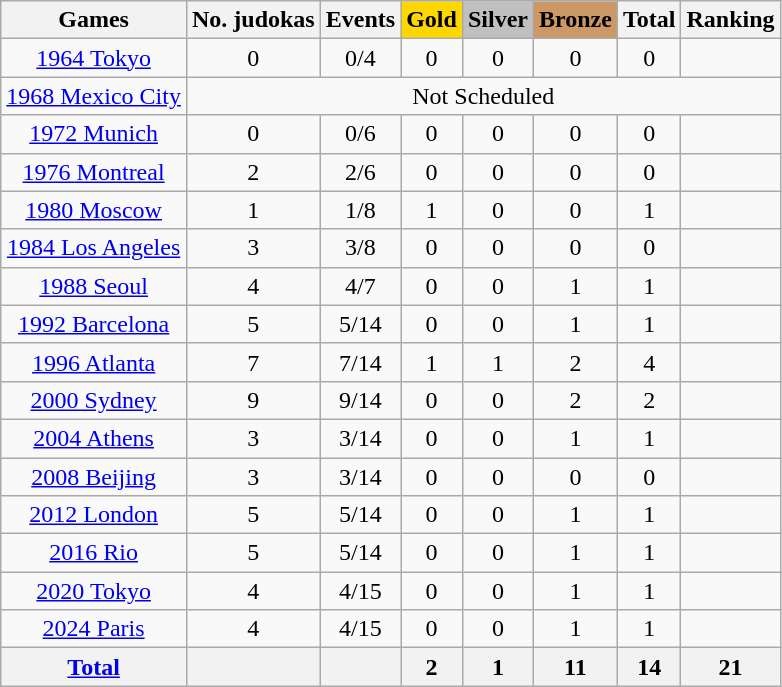<table class="wikitable sortable" style="text-align:center">
<tr>
<th>Games</th>
<th>No. judokas</th>
<th>Events</th>
<th style="background-color:gold;">Gold</th>
<th style="background-color:silver;">Silver</th>
<th style="background-color:#c96;">Bronze</th>
<th>Total</th>
<th>Ranking</th>
</tr>
<tr>
<td><a href='#'>1964 Tokyo</a></td>
<td>0</td>
<td>0/4</td>
<td>0</td>
<td>0</td>
<td>0</td>
<td>0</td>
<td></td>
</tr>
<tr>
<td><a href='#'>1968 Mexico City</a></td>
<td colspan=7>Not Scheduled</td>
</tr>
<tr>
<td><a href='#'>1972 Munich</a></td>
<td>0</td>
<td>0/6</td>
<td>0</td>
<td>0</td>
<td>0</td>
<td>0</td>
<td></td>
</tr>
<tr>
<td><a href='#'>1976 Montreal</a></td>
<td>2</td>
<td>2/6</td>
<td>0</td>
<td>0</td>
<td>0</td>
<td>0</td>
<td></td>
</tr>
<tr>
<td><a href='#'>1980 Moscow</a></td>
<td>1</td>
<td>1/8</td>
<td>1</td>
<td>0</td>
<td>0</td>
<td>1</td>
<td></td>
</tr>
<tr>
<td><a href='#'>1984 Los Angeles</a></td>
<td>3</td>
<td>3/8</td>
<td>0</td>
<td>0</td>
<td>0</td>
<td>0</td>
<td></td>
</tr>
<tr>
<td><a href='#'>1988 Seoul</a></td>
<td>4</td>
<td>4/7</td>
<td>0</td>
<td>0</td>
<td>1</td>
<td>1</td>
<td></td>
</tr>
<tr>
<td><a href='#'>1992 Barcelona</a></td>
<td>5</td>
<td>5/14</td>
<td>0</td>
<td>0</td>
<td>1</td>
<td>1</td>
<td></td>
</tr>
<tr>
<td><a href='#'>1996 Atlanta</a></td>
<td>7</td>
<td>7/14</td>
<td>1</td>
<td>1</td>
<td>2</td>
<td>4</td>
<td></td>
</tr>
<tr>
<td><a href='#'>2000 Sydney</a></td>
<td>9</td>
<td>9/14</td>
<td>0</td>
<td>0</td>
<td>2</td>
<td>2</td>
<td></td>
</tr>
<tr>
<td><a href='#'>2004 Athens</a></td>
<td>3</td>
<td>3/14</td>
<td>0</td>
<td>0</td>
<td>1</td>
<td>1</td>
<td></td>
</tr>
<tr>
<td><a href='#'>2008 Beijing</a></td>
<td>3</td>
<td>3/14</td>
<td>0</td>
<td>0</td>
<td>0</td>
<td>0</td>
<td></td>
</tr>
<tr>
<td><a href='#'>2012 London</a></td>
<td>5</td>
<td>5/14</td>
<td>0</td>
<td>0</td>
<td>1</td>
<td>1</td>
<td></td>
</tr>
<tr>
<td><a href='#'>2016 Rio</a></td>
<td>5</td>
<td>5/14</td>
<td>0</td>
<td>0</td>
<td>1</td>
<td>1</td>
<td></td>
</tr>
<tr>
<td><a href='#'>2020 Tokyo</a></td>
<td>4</td>
<td>4/15</td>
<td>0</td>
<td>0</td>
<td>1</td>
<td>1</td>
<td></td>
</tr>
<tr>
<td><a href='#'>2024 Paris</a></td>
<td>4</td>
<td>4/15</td>
<td>0</td>
<td>0</td>
<td>1</td>
<td>1</td>
<td></td>
</tr>
<tr>
<th><a href='#'>Total</a></th>
<th></th>
<th></th>
<th>2</th>
<th>1</th>
<th>11</th>
<th>14</th>
<th>21</th>
</tr>
</table>
